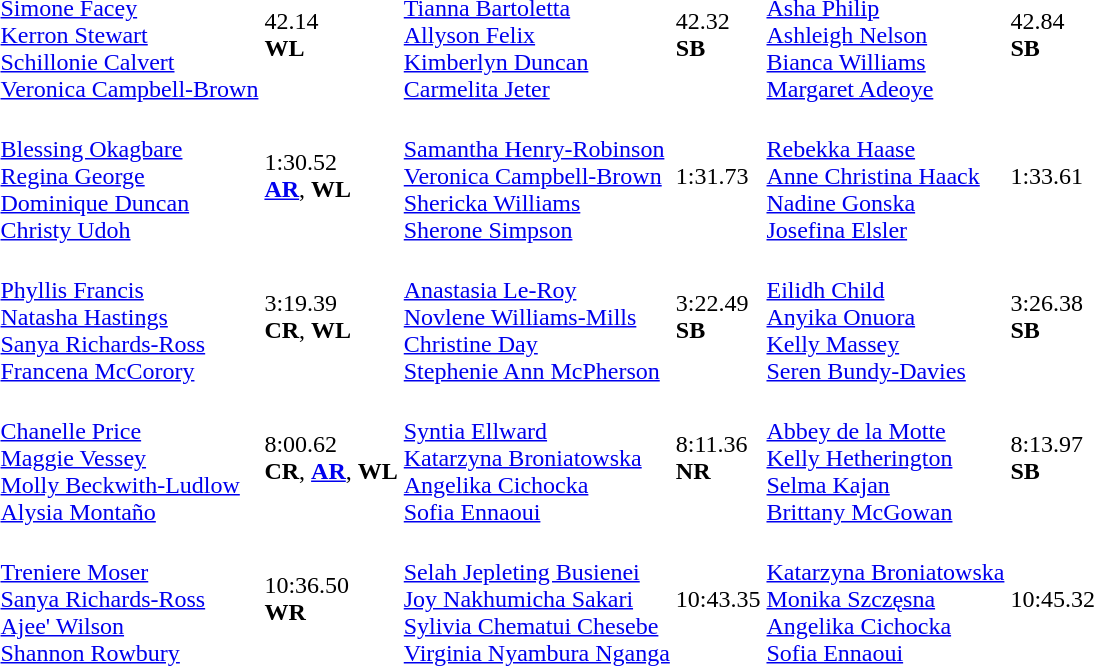<table>
<tr>
<td></td>
<td><br><a href='#'>Simone Facey</a><br><a href='#'>Kerron Stewart</a><br><a href='#'>Schillonie Calvert</a><br><a href='#'>Veronica Campbell-Brown</a></td>
<td>42.14<br><strong>WL</strong></td>
<td><br><a href='#'>Tianna Bartoletta</a><br><a href='#'>Allyson Felix</a><br><a href='#'>Kimberlyn Duncan</a><br><a href='#'>Carmelita Jeter</a></td>
<td>42.32<br><strong>SB</strong></td>
<td><br><a href='#'>Asha Philip</a><br><a href='#'>Ashleigh Nelson</a><br><a href='#'>Bianca Williams</a><br><a href='#'>Margaret Adeoye</a></td>
<td>42.84<br><strong>SB</strong></td>
</tr>
<tr>
<td></td>
<td><br><a href='#'>Blessing Okagbare</a><br><a href='#'>Regina George</a><br><a href='#'>Dominique Duncan</a><br><a href='#'>Christy Udoh</a></td>
<td>1:30.52<br> <strong><a href='#'>AR</a></strong>, <strong>WL</strong></td>
<td><br><a href='#'>Samantha Henry-Robinson</a><br><a href='#'>Veronica Campbell-Brown</a><br><a href='#'>Shericka Williams</a><br><a href='#'>Sherone Simpson</a></td>
<td>1:31.73</td>
<td><br><a href='#'>Rebekka Haase</a><br><a href='#'>Anne Christina Haack</a><br><a href='#'>Nadine Gonska</a><br><a href='#'>Josefina Elsler</a></td>
<td>1:33.61</td>
</tr>
<tr>
<td></td>
<td><br><a href='#'>Phyllis Francis</a><br><a href='#'>Natasha Hastings</a><br><a href='#'>Sanya Richards-Ross</a><br><a href='#'>Francena McCorory</a></td>
<td>3:19.39<br><strong>CR</strong>, <strong>WL</strong></td>
<td><br><a href='#'>Anastasia Le-Roy</a><br><a href='#'>Novlene Williams-Mills</a><br><a href='#'>Christine Day</a><br><a href='#'>Stephenie Ann McPherson</a></td>
<td>3:22.49<br><strong>SB</strong></td>
<td><br><a href='#'>Eilidh Child</a><br><a href='#'>Anyika Onuora</a><br><a href='#'>Kelly Massey</a><br><a href='#'>Seren Bundy-Davies</a></td>
<td>3:26.38<br><strong>SB</strong></td>
</tr>
<tr>
<td></td>
<td><br><a href='#'>Chanelle Price</a><br><a href='#'>Maggie Vessey</a><br><a href='#'>Molly Beckwith-Ludlow</a><br><a href='#'>Alysia Montaño</a></td>
<td>8:00.62<br><strong>CR</strong>, <strong><a href='#'>AR</a></strong>, <strong>WL</strong></td>
<td><br><a href='#'>Syntia Ellward</a><br><a href='#'>Katarzyna Broniatowska</a><br><a href='#'>Angelika Cichocka</a><br><a href='#'>Sofia Ennaoui</a></td>
<td>8:11.36<br><strong>NR</strong></td>
<td><br><a href='#'>Abbey de la Motte</a><br><a href='#'>Kelly Hetherington</a><br><a href='#'>Selma Kajan</a><br><a href='#'>Brittany McGowan</a></td>
<td>8:13.97<br><strong>SB</strong></td>
</tr>
<tr>
<td></td>
<td><br><a href='#'>Treniere Moser</a><br><a href='#'>Sanya Richards-Ross</a><br><a href='#'>Ajee' Wilson</a><br><a href='#'>Shannon Rowbury</a></td>
<td>10:36.50<br><strong>WR</strong></td>
<td><br><a href='#'>Selah Jepleting Busienei</a><br><a href='#'>Joy Nakhumicha Sakari</a><br><a href='#'>Sylivia Chematui Chesebe</a><br><a href='#'>Virginia Nyambura Nganga</a></td>
<td>10:43.35</td>
<td><br><a href='#'>Katarzyna Broniatowska</a><br><a href='#'>Monika Szczęsna</a><br><a href='#'>Angelika Cichocka</a><br><a href='#'>Sofia Ennaoui</a></td>
<td>10:45.32</td>
</tr>
</table>
